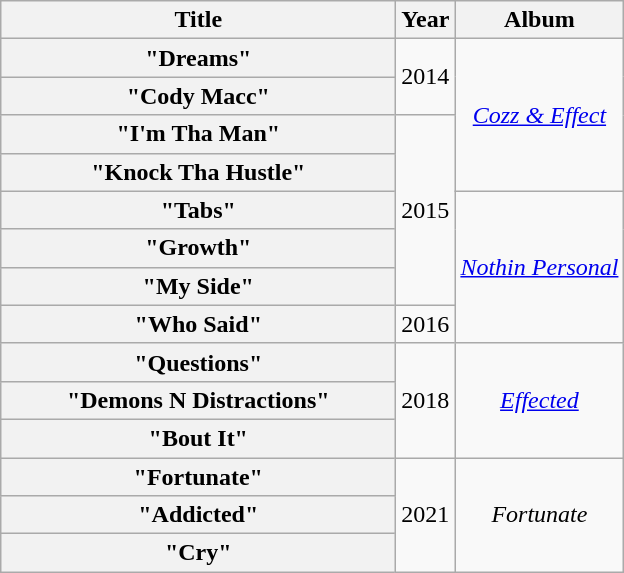<table class="wikitable plainrowheaders" style="text-align:center;">
<tr>
<th scope="col" rowspan="1" style="width:16em;">Title</th>
<th scope="col" rowspan="1" style="width:1em;">Year</th>
<th scope="col" rowspan="1">Album</th>
</tr>
<tr>
<th scope="row">"Dreams"</th>
<td rowspan="2">2014</td>
<td rowspan="4"><em><a href='#'>Cozz & Effect</a></em></td>
</tr>
<tr>
<th scope="row">"Cody Macc"</th>
</tr>
<tr>
<th scope="row">"I'm Tha Man"</th>
<td rowspan="5">2015</td>
</tr>
<tr>
<th scope="row">"Knock Tha Hustle"<br></th>
</tr>
<tr>
<th scope="row">"Tabs"<br></th>
<td rowspan="4"><em><a href='#'>Nothin Personal</a></em></td>
</tr>
<tr>
<th scope="row">"Growth"<br></th>
</tr>
<tr>
<th scope="row">"My Side"</th>
</tr>
<tr>
<th scope="row">"Who Said"</th>
<td>2016</td>
</tr>
<tr>
<th scope="row">"Questions"</th>
<td rowspan="3">2018</td>
<td rowspan="3"><em><a href='#'>Effected</a></em></td>
</tr>
<tr>
<th scope="row">"Demons N Distractions"</th>
</tr>
<tr>
<th scope="row">"Bout It"</th>
</tr>
<tr>
<th scope="row">"Fortunate"</th>
<td rowspan="3">2021</td>
<td rowspan="3"><em>Fortunate</em></td>
</tr>
<tr>
<th scope="row">"Addicted"</th>
</tr>
<tr>
<th scope="row">"Cry"</th>
</tr>
</table>
